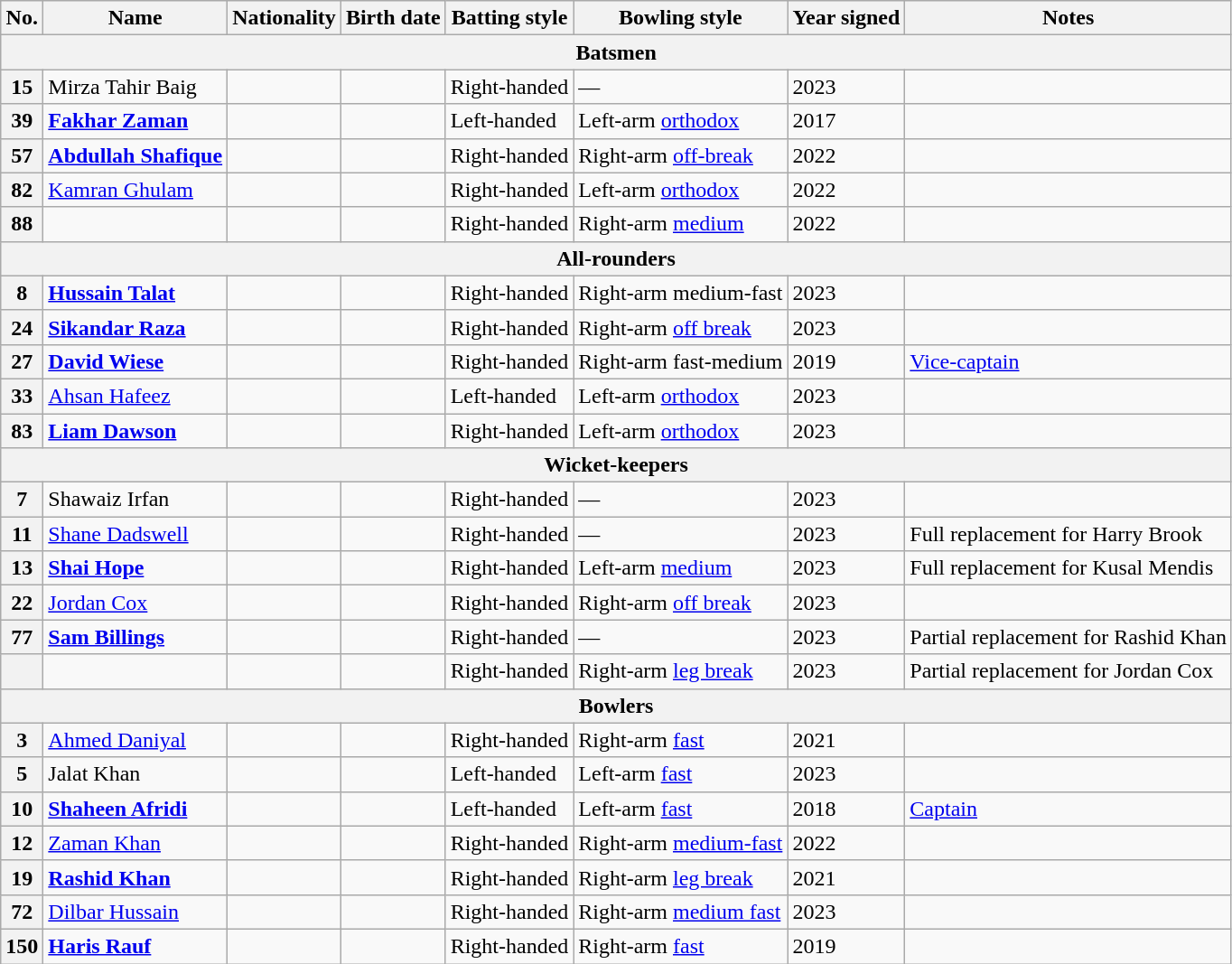<table class="wikitable">
<tr>
<th>No.</th>
<th>Name</th>
<th>Nationality</th>
<th>Birth date</th>
<th>Batting style</th>
<th>Bowling style</th>
<th>Year signed</th>
<th>Notes</th>
</tr>
<tr>
<th colspan="8">Batsmen</th>
</tr>
<tr>
<th>15</th>
<td>Mirza Tahir Baig</td>
<td></td>
<td></td>
<td>Right-handed</td>
<td>—</td>
<td>2023</td>
<td></td>
</tr>
<tr>
<th>39</th>
<td><strong><a href='#'>Fakhar Zaman</a></strong></td>
<td></td>
<td></td>
<td>Left-handed</td>
<td>Left-arm <a href='#'>orthodox</a></td>
<td>2017</td>
<td></td>
</tr>
<tr>
<th>57</th>
<td><strong><a href='#'>Abdullah Shafique</a></strong></td>
<td></td>
<td></td>
<td>Right-handed</td>
<td>Right-arm <a href='#'>off-break</a></td>
<td>2022</td>
<td></td>
</tr>
<tr>
<th>82</th>
<td><a href='#'>Kamran Ghulam</a></td>
<td></td>
<td></td>
<td>Right-handed</td>
<td>Left-arm <a href='#'>orthodox</a></td>
<td>2022</td>
<td></td>
</tr>
<tr>
<th>88</th>
<td></td>
<td></td>
<td></td>
<td>Right-handed</td>
<td>Right-arm <a href='#'>medium</a></td>
<td>2022</td>
<td></td>
</tr>
<tr>
<th colspan="8">All-rounders</th>
</tr>
<tr>
<th>8</th>
<td><strong><a href='#'>Hussain Talat</a></strong></td>
<td></td>
<td></td>
<td>Right-handed</td>
<td>Right-arm medium-fast</td>
<td>2023</td>
<td></td>
</tr>
<tr>
<th>24</th>
<td><strong><a href='#'>Sikandar Raza</a></strong></td>
<td></td>
<td></td>
<td>Right-handed</td>
<td>Right-arm <a href='#'>off break</a></td>
<td>2023</td>
<td></td>
</tr>
<tr>
<th>27</th>
<td><strong><a href='#'>David Wiese</a></strong></td>
<td></td>
<td></td>
<td>Right-handed</td>
<td>Right-arm fast-medium</td>
<td>2019</td>
<td><a href='#'>Vice-captain</a></td>
</tr>
<tr>
<th>33</th>
<td><a href='#'>Ahsan Hafeez</a></td>
<td></td>
<td></td>
<td>Left-handed</td>
<td>Left-arm <a href='#'>orthodox</a></td>
<td>2023</td>
<td></td>
</tr>
<tr>
<th>83</th>
<td><strong><a href='#'>Liam Dawson</a></strong></td>
<td></td>
<td></td>
<td>Right-handed</td>
<td>Left-arm <a href='#'>orthodox</a></td>
<td>2023</td>
<td></td>
</tr>
<tr>
<th colspan="8">Wicket-keepers</th>
</tr>
<tr>
<th>7</th>
<td>Shawaiz Irfan</td>
<td></td>
<td></td>
<td>Right-handed</td>
<td>—</td>
<td>2023</td>
<td></td>
</tr>
<tr>
<th>11</th>
<td><a href='#'>Shane Dadswell</a></td>
<td></td>
<td></td>
<td>Right-handed</td>
<td>—</td>
<td>2023</td>
<td>Full replacement for Harry Brook</td>
</tr>
<tr>
<th>13</th>
<td><strong><a href='#'>Shai Hope</a></strong></td>
<td></td>
<td></td>
<td>Right-handed</td>
<td>Left-arm <a href='#'>medium</a></td>
<td>2023</td>
<td>Full replacement for Kusal Mendis</td>
</tr>
<tr>
<th>22</th>
<td><a href='#'>Jordan Cox</a></td>
<td></td>
<td></td>
<td>Right-handed</td>
<td>Right-arm <a href='#'>off break</a></td>
<td>2023</td>
<td></td>
</tr>
<tr>
<th>77</th>
<td><strong><a href='#'>Sam Billings</a></strong></td>
<td></td>
<td></td>
<td>Right-handed</td>
<td>—</td>
<td>2023</td>
<td>Partial replacement for Rashid Khan</td>
</tr>
<tr>
<th></th>
<td></td>
<td></td>
<td></td>
<td>Right-handed</td>
<td>Right-arm <a href='#'>leg break</a></td>
<td>2023</td>
<td>Partial replacement for Jordan Cox</td>
</tr>
<tr>
<th colspan="8">Bowlers</th>
</tr>
<tr>
<th>3</th>
<td><a href='#'>Ahmed Daniyal</a></td>
<td></td>
<td></td>
<td>Right-handed</td>
<td>Right-arm <a href='#'>fast</a></td>
<td>2021</td>
<td></td>
</tr>
<tr>
<th>5</th>
<td>Jalat Khan</td>
<td></td>
<td></td>
<td>Left-handed</td>
<td>Left-arm <a href='#'>fast</a></td>
<td>2023</td>
<td></td>
</tr>
<tr>
<th>10</th>
<td><strong><a href='#'>Shaheen Afridi</a></strong></td>
<td></td>
<td></td>
<td>Left-handed</td>
<td>Left-arm <a href='#'>fast</a></td>
<td>2018</td>
<td><a href='#'>Captain</a></td>
</tr>
<tr>
<th>12</th>
<td><a href='#'>Zaman Khan</a></td>
<td></td>
<td></td>
<td>Right-handed</td>
<td>Right-arm <a href='#'>medium-fast</a></td>
<td>2022</td>
<td></td>
</tr>
<tr>
<th>19</th>
<td><strong><a href='#'>Rashid Khan</a></strong></td>
<td></td>
<td></td>
<td>Right-handed</td>
<td>Right-arm <a href='#'>leg break</a></td>
<td>2021</td>
<td></td>
</tr>
<tr>
<th>72</th>
<td><a href='#'>Dilbar Hussain</a></td>
<td></td>
<td></td>
<td>Right-handed</td>
<td>Right-arm <a href='#'>medium fast</a></td>
<td>2023</td>
<td></td>
</tr>
<tr>
<th>150</th>
<td><strong><a href='#'>Haris Rauf</a></strong></td>
<td></td>
<td></td>
<td>Right-handed</td>
<td>Right-arm <a href='#'>fast</a></td>
<td>2019</td>
<td></td>
</tr>
</table>
